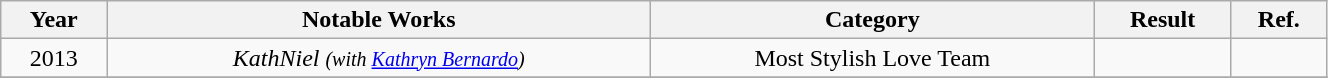<table class="wikitable" style="text-align:center" width=70%>
<tr>
<th>Year</th>
<th>Notable Works</th>
<th>Category</th>
<th>Result</th>
<th>Ref.</th>
</tr>
<tr>
<td>2013</td>
<td><em>KathNiel <small>(with <a href='#'>Kathryn Bernardo</a>)</small></em></td>
<td>Most Stylish Love Team</td>
<td></td>
<td></td>
</tr>
<tr>
</tr>
</table>
